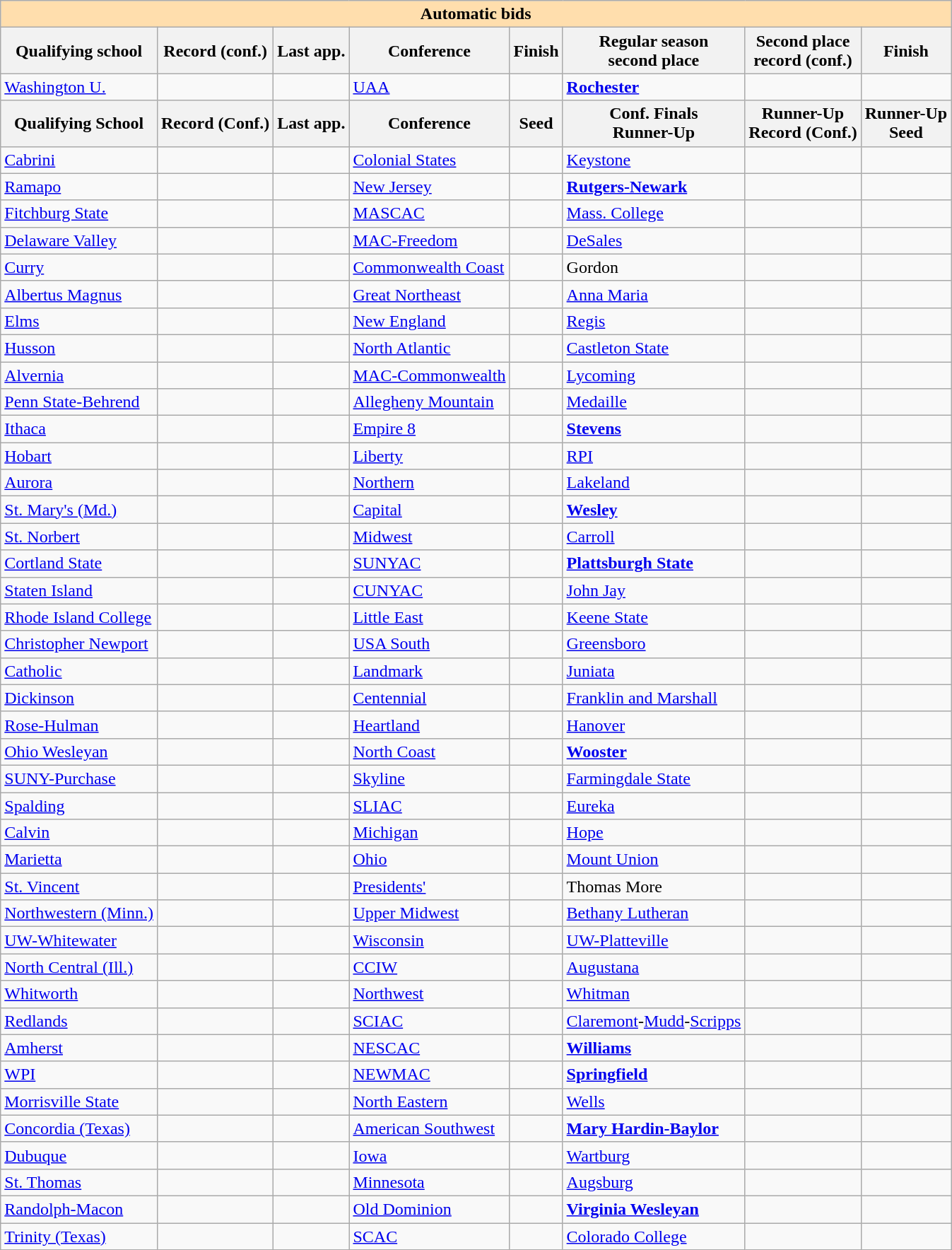<table class="wikitable">
<tr>
<th colspan="8" style="background:#ffdead;">Automatic bids</th>
</tr>
<tr>
<th>Qualifying school</th>
<th>Record (conf.)</th>
<th>Last app.</th>
<th>Conference</th>
<th>Finish</th>
<th>Regular season<br>second place</th>
<th>Second place<br>record (conf.)</th>
<th>Finish</th>
</tr>
<tr>
<td><a href='#'>Washington U.</a></td>
<td></td>
<td></td>
<td><a href='#'>UAA</a></td>
<td></td>
<td><strong><a href='#'>Rochester</a></strong></td>
<td></td>
<td></td>
</tr>
<tr>
<th>Qualifying School</th>
<th>Record (Conf.)</th>
<th>Last app.</th>
<th>Conference</th>
<th>Seed</th>
<th>Conf. Finals<br>Runner-Up</th>
<th>Runner-Up<br>Record (Conf.)</th>
<th>Runner-Up<br>Seed</th>
</tr>
<tr>
<td><a href='#'>Cabrini</a></td>
<td></td>
<td></td>
<td><a href='#'>Colonial States</a></td>
<td></td>
<td><a href='#'>Keystone</a></td>
<td></td>
<td></td>
</tr>
<tr>
<td><a href='#'>Ramapo</a></td>
<td></td>
<td></td>
<td><a href='#'>New Jersey</a></td>
<td></td>
<td><strong><a href='#'>Rutgers-Newark</a></strong></td>
<td></td>
<td></td>
</tr>
<tr>
<td><a href='#'>Fitchburg State</a></td>
<td></td>
<td></td>
<td><a href='#'>MASCAC</a></td>
<td></td>
<td><a href='#'>Mass. College</a></td>
<td></td>
<td></td>
</tr>
<tr>
<td><a href='#'>Delaware Valley</a></td>
<td></td>
<td></td>
<td><a href='#'>MAC-Freedom</a></td>
<td></td>
<td><a href='#'>DeSales</a></td>
<td></td>
<td></td>
</tr>
<tr>
<td><a href='#'>Curry</a></td>
<td></td>
<td></td>
<td><a href='#'>Commonwealth Coast</a></td>
<td></td>
<td>Gordon</td>
<td></td>
<td></td>
</tr>
<tr>
<td><a href='#'>Albertus Magnus</a></td>
<td></td>
<td></td>
<td><a href='#'>Great Northeast</a></td>
<td></td>
<td><a href='#'>Anna Maria</a></td>
<td></td>
<td></td>
</tr>
<tr>
<td><a href='#'>Elms</a></td>
<td></td>
<td></td>
<td><a href='#'>New England</a></td>
<td></td>
<td><a href='#'>Regis</a></td>
<td></td>
<td></td>
</tr>
<tr>
<td><a href='#'>Husson</a></td>
<td></td>
<td></td>
<td><a href='#'>North Atlantic</a></td>
<td></td>
<td><a href='#'>Castleton State</a></td>
<td></td>
<td></td>
</tr>
<tr>
<td><a href='#'>Alvernia</a></td>
<td></td>
<td></td>
<td><a href='#'>MAC-Commonwealth</a></td>
<td></td>
<td><a href='#'>Lycoming</a></td>
<td></td>
<td></td>
</tr>
<tr>
<td><a href='#'>Penn State-Behrend</a></td>
<td></td>
<td></td>
<td><a href='#'>Allegheny Mountain</a></td>
<td></td>
<td><a href='#'>Medaille</a></td>
<td></td>
<td></td>
</tr>
<tr>
<td><a href='#'>Ithaca</a></td>
<td></td>
<td></td>
<td><a href='#'>Empire 8</a></td>
<td></td>
<td><strong><a href='#'>Stevens</a></strong></td>
<td></td>
<td></td>
</tr>
<tr>
<td><a href='#'>Hobart</a></td>
<td></td>
<td></td>
<td><a href='#'>Liberty</a></td>
<td></td>
<td><a href='#'>RPI</a></td>
<td></td>
<td></td>
</tr>
<tr>
<td><a href='#'>Aurora</a></td>
<td></td>
<td></td>
<td><a href='#'>Northern</a></td>
<td></td>
<td><a href='#'>Lakeland</a></td>
<td></td>
<td></td>
</tr>
<tr>
<td><a href='#'>St. Mary's (Md.)</a></td>
<td></td>
<td></td>
<td><a href='#'>Capital</a></td>
<td></td>
<td><strong><a href='#'>Wesley</a></strong></td>
<td></td>
<td></td>
</tr>
<tr>
<td><a href='#'>St. Norbert</a></td>
<td></td>
<td></td>
<td><a href='#'>Midwest</a></td>
<td></td>
<td><a href='#'>Carroll</a></td>
<td></td>
<td></td>
</tr>
<tr>
<td><a href='#'>Cortland State</a></td>
<td></td>
<td></td>
<td><a href='#'>SUNYAC</a></td>
<td></td>
<td><strong><a href='#'>Plattsburgh State</a></strong></td>
<td></td>
<td></td>
</tr>
<tr>
<td><a href='#'>Staten Island</a></td>
<td></td>
<td></td>
<td><a href='#'>CUNYAC</a></td>
<td></td>
<td><a href='#'>John Jay</a></td>
<td></td>
<td></td>
</tr>
<tr>
<td><a href='#'>Rhode Island College</a></td>
<td></td>
<td></td>
<td><a href='#'>Little East</a></td>
<td></td>
<td><a href='#'>Keene State</a></td>
<td></td>
<td></td>
</tr>
<tr>
<td><a href='#'>Christopher Newport</a></td>
<td></td>
<td></td>
<td><a href='#'>USA South</a></td>
<td></td>
<td><a href='#'>Greensboro</a></td>
<td></td>
<td></td>
</tr>
<tr>
<td><a href='#'>Catholic</a></td>
<td></td>
<td></td>
<td><a href='#'>Landmark</a></td>
<td></td>
<td><a href='#'>Juniata</a></td>
<td></td>
<td></td>
</tr>
<tr>
<td><a href='#'>Dickinson</a></td>
<td></td>
<td></td>
<td><a href='#'>Centennial</a></td>
<td></td>
<td><a href='#'>Franklin and Marshall</a></td>
<td></td>
<td></td>
</tr>
<tr>
<td><a href='#'>Rose-Hulman</a></td>
<td></td>
<td></td>
<td><a href='#'>Heartland</a></td>
<td></td>
<td><a href='#'>Hanover</a></td>
<td></td>
<td></td>
</tr>
<tr>
<td><a href='#'>Ohio Wesleyan</a></td>
<td></td>
<td></td>
<td><a href='#'>North Coast</a></td>
<td></td>
<td><strong><a href='#'>Wooster</a></strong></td>
<td></td>
<td></td>
</tr>
<tr>
<td><a href='#'>SUNY-Purchase</a></td>
<td></td>
<td></td>
<td><a href='#'>Skyline</a></td>
<td></td>
<td><a href='#'>Farmingdale State</a></td>
<td></td>
<td></td>
</tr>
<tr>
<td><a href='#'>Spalding</a></td>
<td></td>
<td></td>
<td><a href='#'>SLIAC</a></td>
<td></td>
<td><a href='#'>Eureka</a></td>
<td></td>
<td></td>
</tr>
<tr>
<td><a href='#'>Calvin</a></td>
<td></td>
<td></td>
<td><a href='#'>Michigan</a></td>
<td></td>
<td><a href='#'>Hope</a></td>
<td></td>
<td></td>
</tr>
<tr>
<td><a href='#'>Marietta</a></td>
<td></td>
<td></td>
<td><a href='#'>Ohio</a></td>
<td></td>
<td><a href='#'>Mount Union</a></td>
<td></td>
<td></td>
</tr>
<tr>
<td><a href='#'>St. Vincent</a></td>
<td></td>
<td></td>
<td><a href='#'>Presidents'</a></td>
<td></td>
<td>Thomas More</td>
<td></td>
<td></td>
</tr>
<tr>
<td><a href='#'>Northwestern (Minn.)</a></td>
<td></td>
<td></td>
<td><a href='#'>Upper Midwest</a></td>
<td></td>
<td><a href='#'>Bethany Lutheran</a></td>
<td></td>
<td></td>
</tr>
<tr>
<td><a href='#'>UW-Whitewater</a></td>
<td></td>
<td></td>
<td><a href='#'>Wisconsin</a></td>
<td></td>
<td><a href='#'>UW-Platteville</a></td>
<td></td>
<td></td>
</tr>
<tr>
<td><a href='#'>North Central (Ill.)</a></td>
<td></td>
<td></td>
<td><a href='#'>CCIW</a></td>
<td></td>
<td><a href='#'>Augustana</a></td>
<td></td>
<td></td>
</tr>
<tr>
<td><a href='#'>Whitworth</a></td>
<td></td>
<td></td>
<td><a href='#'>Northwest</a></td>
<td></td>
<td><a href='#'>Whitman</a></td>
<td></td>
<td></td>
</tr>
<tr>
<td><a href='#'>Redlands</a></td>
<td></td>
<td></td>
<td><a href='#'>SCIAC</a></td>
<td></td>
<td><a href='#'>Claremont</a>-<a href='#'>Mudd</a>-<a href='#'>Scripps</a></td>
<td></td>
<td></td>
</tr>
<tr>
<td><a href='#'>Amherst</a></td>
<td></td>
<td></td>
<td><a href='#'>NESCAC</a></td>
<td></td>
<td><strong><a href='#'>Williams</a></strong></td>
<td></td>
<td></td>
</tr>
<tr>
<td><a href='#'>WPI</a></td>
<td></td>
<td></td>
<td><a href='#'>NEWMAC</a></td>
<td></td>
<td><strong><a href='#'>Springfield</a></strong></td>
<td></td>
<td></td>
</tr>
<tr>
<td><a href='#'>Morrisville State</a></td>
<td></td>
<td></td>
<td><a href='#'>North Eastern</a></td>
<td></td>
<td><a href='#'>Wells</a></td>
<td></td>
<td></td>
</tr>
<tr>
<td><a href='#'>Concordia (Texas)</a></td>
<td></td>
<td></td>
<td><a href='#'>American Southwest</a></td>
<td></td>
<td><strong><a href='#'>Mary Hardin-Baylor</a></strong></td>
<td></td>
<td></td>
</tr>
<tr>
<td><a href='#'>Dubuque</a></td>
<td></td>
<td></td>
<td><a href='#'>Iowa</a></td>
<td></td>
<td><a href='#'>Wartburg</a></td>
<td></td>
<td></td>
</tr>
<tr>
<td><a href='#'>St. Thomas</a></td>
<td></td>
<td></td>
<td><a href='#'>Minnesota</a></td>
<td></td>
<td><a href='#'>Augsburg</a></td>
<td></td>
<td></td>
</tr>
<tr>
<td><a href='#'>Randolph-Macon</a></td>
<td></td>
<td></td>
<td><a href='#'>Old Dominion</a></td>
<td></td>
<td><strong><a href='#'>Virginia Wesleyan</a></strong></td>
<td></td>
<td></td>
</tr>
<tr>
<td><a href='#'>Trinity (Texas)</a></td>
<td></td>
<td></td>
<td><a href='#'>SCAC</a></td>
<td></td>
<td><a href='#'>Colorado College</a></td>
<td></td>
<td></td>
</tr>
</table>
